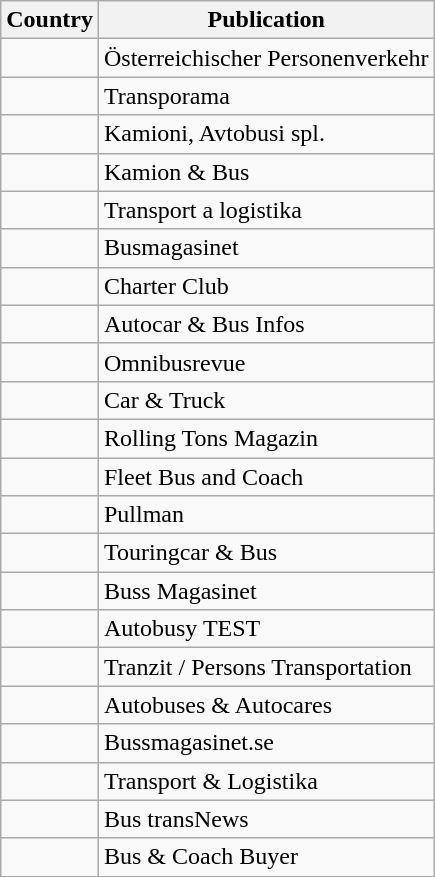<table class="wikitable">
<tr>
<th>Country</th>
<th>Publication</th>
</tr>
<tr>
<td></td>
<td>Österreichischer Personenverkehr</td>
</tr>
<tr>
<td></td>
<td>Transporama</td>
</tr>
<tr>
<td></td>
<td>Kamioni, Avtobusi spl.</td>
</tr>
<tr>
<td></td>
<td>Kamion & Bus</td>
</tr>
<tr>
<td></td>
<td>Transport a logistika</td>
</tr>
<tr>
<td></td>
<td>Busmagasinet</td>
</tr>
<tr>
<td></td>
<td>Charter Club</td>
</tr>
<tr>
<td></td>
<td>Autocar & Bus Infos</td>
</tr>
<tr>
<td></td>
<td>Omnibusrevue</td>
</tr>
<tr>
<td></td>
<td>Car & Truck</td>
</tr>
<tr>
<td></td>
<td>Rolling Tons Magazin</td>
</tr>
<tr>
<td></td>
<td>Fleet Bus and Coach</td>
</tr>
<tr>
<td></td>
<td>Pullman</td>
</tr>
<tr>
<td></td>
<td>Touringcar & Bus</td>
</tr>
<tr>
<td></td>
<td>Buss Magasinet</td>
</tr>
<tr>
<td></td>
<td>Autobusy TEST</td>
</tr>
<tr>
<td></td>
<td>Tranzit / Persons Transportation</td>
</tr>
<tr>
<td></td>
<td>Autobuses & Autocares</td>
</tr>
<tr>
<td></td>
<td>Bussmagasinet.se</td>
</tr>
<tr>
<td></td>
<td>Transport & Logistika</td>
</tr>
<tr>
<td></td>
<td>Bus transNews</td>
</tr>
<tr>
<td></td>
<td>Bus & Coach Buyer</td>
</tr>
</table>
